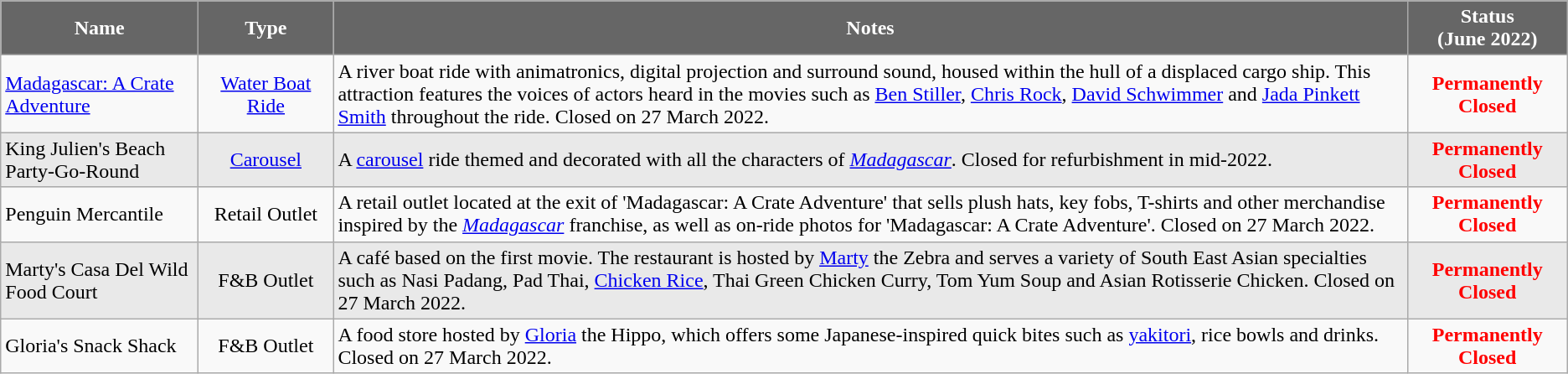<table class=wikitable>
<tr>
<th scope="col" style="background:#666; color:#fff; width:150px;">Name</th>
<th scope="col" style="background:#666; color:#fff; width:100px;">Type</th>
<th style="background:#666; color:#fff;" scope="col">Notes</th>
<th scope="col" style="background:#666; color:#fff; width:120px;">Status<br>(June 2022)</th>
</tr>
<tr>
<td><a href='#'>Madagascar: A Crate Adventure</a></td>
<td align=center><a href='#'>Water Boat Ride</a></td>
<td>A river boat ride with animatronics, digital projection and surround sound, housed within the hull of a displaced cargo ship. This attraction features the voices of actors heard in the movies such as <a href='#'>Ben Stiller</a>, <a href='#'>Chris Rock</a>, <a href='#'>David Schwimmer</a> and <a href='#'>Jada Pinkett Smith</a> throughout the ride. Closed on 27 March 2022.</td>
<td style="color:red;" align=center><strong>Permanently Closed</strong></td>
</tr>
<tr style="background:#e9e9e9;">
<td>King Julien's Beach Party-Go-Round</td>
<td align=center><a href='#'>Carousel</a></td>
<td>A <a href='#'>carousel</a> ride themed and decorated with all the characters of <em><a href='#'>Madagascar</a></em>. Closed for refurbishment in mid-2022.</td>
<td style="color:red;" align=center><strong>Permanently Closed</strong></td>
</tr>
<tr>
<td>Penguin Mercantile</td>
<td align=center>Retail Outlet</td>
<td>A retail outlet located at the exit of 'Madagascar: A Crate Adventure' that sells plush hats, key fobs, T-shirts and other merchandise inspired by the <em><a href='#'>Madagascar</a></em> franchise, as well as on-ride photos for 'Madagascar: A Crate Adventure'. Closed on 27 March 2022.</td>
<td style="color:red;" align=center><strong>Permanently Closed</strong></td>
</tr>
<tr style="background:#e9e9e9;">
<td>Marty's Casa Del Wild Food Court</td>
<td align=center><abbr>F&B</abbr> Outlet</td>
<td>A café based on the first movie. The restaurant is hosted by <a href='#'>Marty</a> the Zebra and serves a variety of South East Asian specialties such as Nasi Padang, Pad Thai, <a href='#'>Chicken Rice</a>, Thai Green Chicken Curry, Tom Yum Soup and Asian Rotisserie Chicken. Closed on 27 March 2022.</td>
<td style="color:red;" align=center><strong>Permanently Closed</strong></td>
</tr>
<tr>
<td>Gloria's Snack Shack</td>
<td align=center><abbr>F&B</abbr> Outlet</td>
<td>A food store hosted by <a href='#'>Gloria</a> the Hippo, which offers some Japanese-inspired quick bites such as <a href='#'>yakitori</a>, rice bowls and drinks. Closed on 27 March 2022.</td>
<td style="color:red;" align=center><strong>Permanently Closed</strong></td>
</tr>
</table>
